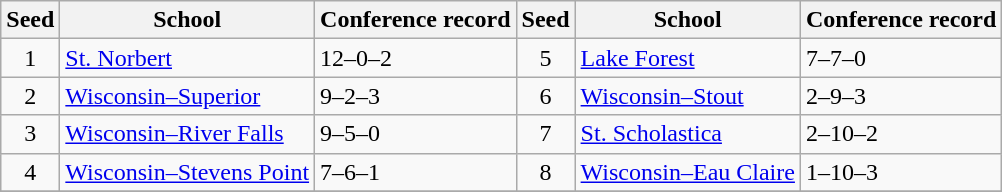<table class="wikitable">
<tr>
<th>Seed</th>
<th>School</th>
<th>Conference record</th>
<th>Seed</th>
<th>School</th>
<th>Conference record</th>
</tr>
<tr>
<td align=center>1</td>
<td><a href='#'>St. Norbert</a></td>
<td>12–0–2</td>
<td align=center>5</td>
<td><a href='#'>Lake Forest</a></td>
<td>7–7–0</td>
</tr>
<tr>
<td align=center>2</td>
<td><a href='#'>Wisconsin–Superior</a></td>
<td>9–2–3</td>
<td align=center>6</td>
<td><a href='#'>Wisconsin–Stout</a></td>
<td>2–9–3</td>
</tr>
<tr>
<td align=center>3</td>
<td><a href='#'>Wisconsin–River Falls</a></td>
<td>9–5–0</td>
<td align=center>7</td>
<td><a href='#'>St. Scholastica</a></td>
<td>2–10–2</td>
</tr>
<tr>
<td align=center>4</td>
<td><a href='#'>Wisconsin–Stevens Point</a></td>
<td>7–6–1</td>
<td align=center>8</td>
<td><a href='#'>Wisconsin–Eau Claire</a></td>
<td>1–10–3</td>
</tr>
<tr>
</tr>
</table>
